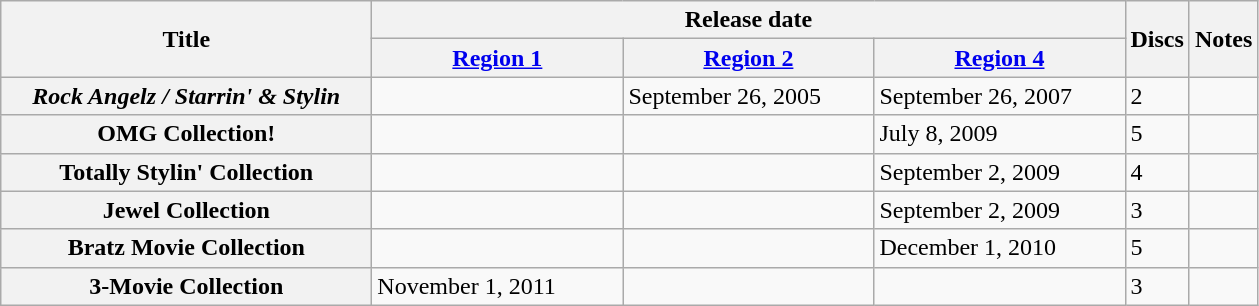<table class="wikitable sortable">
<tr>
<th rowspan="2" style="width:15em;">Title</th>
<th colspan="3">Release date</th>
<th style="width:2em;" rowspan="2">Discs</th>
<th rowspan="2">Notes</th>
</tr>
<tr>
<th style="width:10em;"><a href='#'>Region 1</a></th>
<th style="width:10em;"><a href='#'>Region 2</a></th>
<th style="width:10em;"><a href='#'>Region 4</a></th>
</tr>
<tr>
<th scope="row"><em>Rock Angelz / Starrin' & Stylin<strong></th>
<td></td>
<td>September 26, 2005</td>
<td>September 26, 2007</td>
<td>2</td>
<td></td>
</tr>
<tr>
<th scope="row"></em>OMG Collection!<em></th>
<td></td>
<td></td>
<td>July 8, 2009</td>
<td>5</td>
<td></td>
</tr>
<tr>
<th scope="row"></em>Totally Stylin' Collection<em></th>
<td></td>
<td></td>
<td>September 2, 2009</td>
<td>4</td>
<td></td>
</tr>
<tr>
<th scope="row"></em>Jewel Collection<em></th>
<td></td>
<td></td>
<td>September 2, 2009</td>
<td>3</td>
<td></td>
</tr>
<tr>
<th scope="row"></em>Bratz Movie Collection<em></th>
<td></td>
<td></td>
<td>December 1, 2010</td>
<td>5</td>
<td></td>
</tr>
<tr>
<th scope="row"></em>3-Movie Collection<em></th>
<td>November 1, 2011</td>
<td></td>
<td></td>
<td>3</td>
<td></td>
</tr>
</table>
